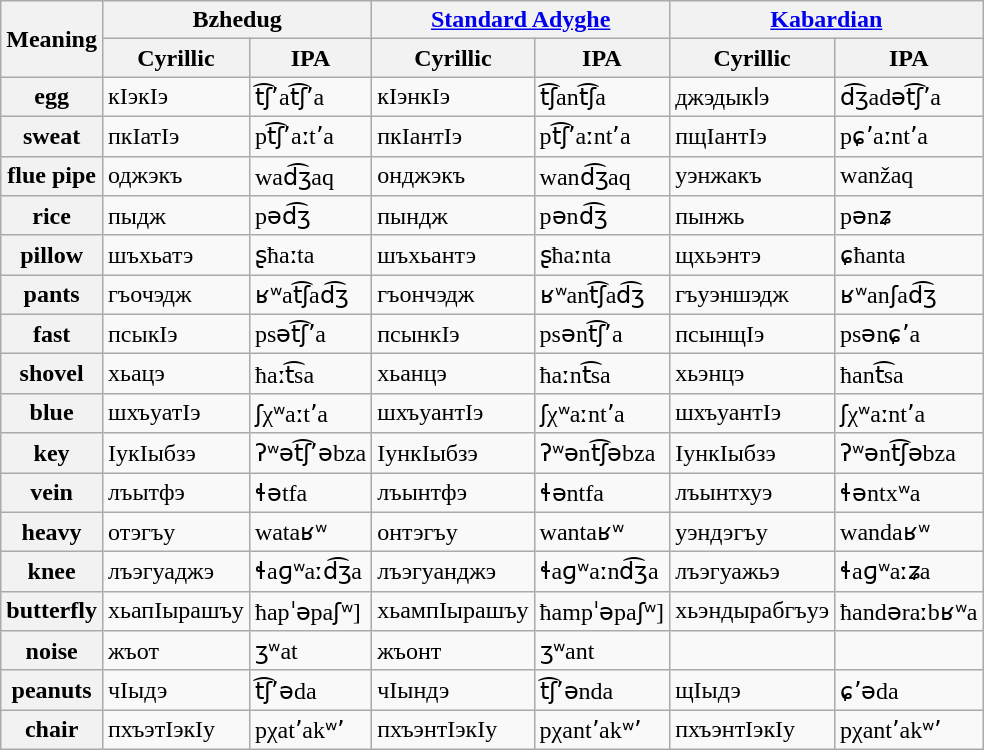<table class="wikitable">
<tr>
<th rowspan=2>Meaning</th>
<th colspan=2>Bzhedug</th>
<th colspan=2><a href='#'>Standard Adyghe</a></th>
<th colspan=2><a href='#'>Kabardian</a></th>
</tr>
<tr>
<th>Cyrillic</th>
<th>IPA</th>
<th>Cyrillic</th>
<th>IPA</th>
<th>Cyrillic</th>
<th>IPA</th>
</tr>
<tr>
<th>egg</th>
<td>кIэкIэ</td>
<td>t͡ʃʼat͡ʃʼa</td>
<td>кIэнкIэ</td>
<td>t͡ʃant͡ʃa</td>
<td>джэдыкӏэ</td>
<td>d͡ʒadət͡ʃʼa</td>
</tr>
<tr>
<th>sweat</th>
<td>пкIатIэ</td>
<td>pt͡ʃʼaːtʼa</td>
<td>пкIантIэ</td>
<td>pt͡ʃʼaːntʼa</td>
<td>пщIантIэ</td>
<td>pɕʼaːntʼa</td>
</tr>
<tr>
<th>flue pipe</th>
<td>оджэкъ</td>
<td>wad͡ʒaq</td>
<td>онджэкъ</td>
<td>wand͡ʒaq</td>
<td>уэнжакъ</td>
<td>wanžaq</td>
</tr>
<tr>
<th>rice</th>
<td>пыдж</td>
<td>pəd͡ʒ</td>
<td>пындж</td>
<td>pənd͡ʒ</td>
<td>пынжь</td>
<td>pənʑ</td>
</tr>
<tr>
<th>pillow</th>
<td>шъхьатэ</td>
<td>ʂħaːta</td>
<td>шъхьантэ</td>
<td>ʂħaːnta</td>
<td>щхьэнтэ</td>
<td>ɕħanta</td>
</tr>
<tr>
<th>pants</th>
<td>гъочэдж</td>
<td>ʁʷat͡ʃad͡ʒ</td>
<td>гъончэдж</td>
<td>ʁʷant͡ʃad͡ʒ</td>
<td>гъуэншэдж</td>
<td>ʁʷanʃad͡ʒ</td>
</tr>
<tr>
<th>fast</th>
<td>псыкIэ</td>
<td>psət͡ʃʼa</td>
<td>псынкIэ</td>
<td>psənt͡ʃʼa</td>
<td>псынщIэ</td>
<td>psənɕʼa</td>
</tr>
<tr>
<th>shovel</th>
<td>хьацэ</td>
<td>ħaːt͡sa</td>
<td>хьанцэ</td>
<td>ħaːnt͡sa</td>
<td>хьэнцэ</td>
<td>ħant͡sa</td>
</tr>
<tr>
<th>blue</th>
<td>шхъуатIэ</td>
<td>ʃχʷaːtʼa</td>
<td>шхъуантIэ</td>
<td>ʃχʷaːntʼa</td>
<td>шхъуантIэ</td>
<td>ʃχʷaːntʼa</td>
</tr>
<tr>
<th>key</th>
<td>IукIыбзэ</td>
<td>ʔʷət͡ʃʼəbza</td>
<td>IункIыбзэ</td>
<td>ʔʷənt͡ʃəbza</td>
<td>IункIыбзэ</td>
<td>ʔʷənt͡ʃəbza</td>
</tr>
<tr>
<th>vein</th>
<td>лъытфэ</td>
<td>ɬətfa</td>
<td>лъынтфэ</td>
<td>ɬəntfa</td>
<td>лъынтхуэ</td>
<td>ɬəntxʷa</td>
</tr>
<tr>
<th>heavy</th>
<td>отэгъу</td>
<td>wataʁʷ</td>
<td>онтэгъу</td>
<td>wantaʁʷ</td>
<td>уэндэгъу</td>
<td>wandaʁʷ</td>
</tr>
<tr>
<th>knee</th>
<td>лъэгуаджэ</td>
<td>ɬaɡʷaːd͡ʒa</td>
<td>лъэгуанджэ</td>
<td>ɬaɡʷaːnd͡ʒa</td>
<td>лъэгуажьэ</td>
<td>ɬaɡʷaːʑa</td>
</tr>
<tr>
<th>butterfly</th>
<td>хьапIырашъу</td>
<td>ħapˈəpaʃʷ]</td>
<td>хьампIырашъу</td>
<td>ħampˈəpaʃʷ]</td>
<td>хьэндырабгъуэ</td>
<td>ħandəraːbʁʷa</td>
</tr>
<tr>
<th>noise</th>
<td>жъот</td>
<td>ʒʷat</td>
<td>жъонт</td>
<td>ʒʷant</td>
<td></td>
<td></td>
</tr>
<tr>
<th>peanuts</th>
<td>чIыдэ</td>
<td>t͡ʃʼəda</td>
<td>чIындэ</td>
<td>t͡ʃʼənda</td>
<td>щIыдэ</td>
<td>ɕʼəda</td>
</tr>
<tr>
<th>chair</th>
<td>пхъэтIэкIу</td>
<td>pχatʼakʷʼ</td>
<td>пхъэнтIэкIу</td>
<td>pχantʼakʷʼ</td>
<td>пхъэнтIэкIу</td>
<td>pχantʼakʷʼ</td>
</tr>
</table>
